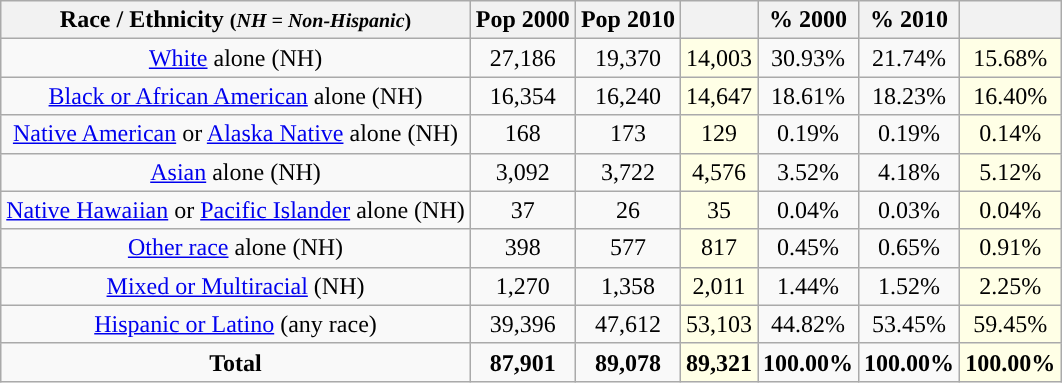<table class="wikitable" style="text-align:center;">
<tr>
<th>Race / Ethnicity <small>(<em>NH = Non-Hispanic</em>)</small></th>
<th>Pop 2000</th>
<th>Pop 2010</th>
<th></th>
<th>% 2000</th>
<th>% 2010</th>
<th></th>
</tr>
<tr>
<td><a href='#'>White</a> alone (NH)</td>
<td>27,186</td>
<td>19,370</td>
<td style='background: #ffffe6;'>14,003</td>
<td>30.93%</td>
<td>21.74%</td>
<td style='background: #ffffe6;'>15.68%</td>
</tr>
<tr>
<td><a href='#'>Black or African American</a> alone (NH)</td>
<td>16,354</td>
<td>16,240</td>
<td style='background: #ffffe6;'>14,647</td>
<td>18.61%</td>
<td>18.23%</td>
<td style='background: #ffffe6;'>16.40%</td>
</tr>
<tr>
<td><a href='#'>Native American</a> or <a href='#'>Alaska Native</a> alone (NH)</td>
<td>168</td>
<td>173</td>
<td style='background: #ffffe6;'>129</td>
<td>0.19%</td>
<td>0.19%</td>
<td style='background: #ffffe6;'>0.14%</td>
</tr>
<tr>
<td><a href='#'>Asian</a> alone (NH)</td>
<td>3,092</td>
<td>3,722</td>
<td style='background: #ffffe6;'>4,576</td>
<td>3.52%</td>
<td>4.18%</td>
<td style='background: #ffffe6;'>5.12%</td>
</tr>
<tr>
<td><a href='#'>Native Hawaiian</a> or <a href='#'>Pacific Islander</a> alone (NH)</td>
<td>37</td>
<td>26</td>
<td style='background: #ffffe6;'>35</td>
<td>0.04%</td>
<td>0.03%</td>
<td style='background: #ffffe6;'>0.04%</td>
</tr>
<tr>
<td><a href='#'>Other race</a> alone (NH)</td>
<td>398</td>
<td>577</td>
<td style='background: #ffffe6;'>817</td>
<td>0.45%</td>
<td>0.65%</td>
<td style='background: #ffffe6;'>0.91%</td>
</tr>
<tr>
<td><a href='#'>Mixed or Multiracial</a> (NH)</td>
<td>1,270</td>
<td>1,358</td>
<td style='background: #ffffe6;'>2,011</td>
<td>1.44%</td>
<td>1.52%</td>
<td style='background: #ffffe6;'>2.25%</td>
</tr>
<tr>
<td><a href='#'>Hispanic or Latino</a> (any race)</td>
<td>39,396</td>
<td>47,612</td>
<td style='background: #ffffe6;'>53,103</td>
<td>44.82%</td>
<td>53.45%</td>
<td style='background: #ffffe6;'>59.45%</td>
</tr>
<tr>
<td><strong>Total</strong></td>
<td><strong>87,901</strong></td>
<td><strong>89,078</strong></td>
<td style='background: #ffffe6;'><strong>89,321</strong></td>
<td><strong>100.00%</strong></td>
<td><strong>100.00%</strong></td>
<td style='background: #ffffe6;'><strong>100.00%</strong></td>
</tr>
</table>
